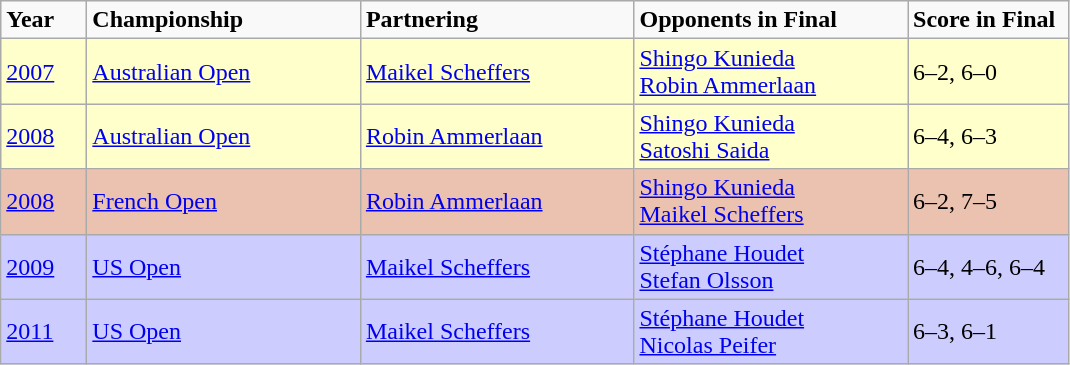<table class="wikitable">
<tr>
<td width="50"><strong>Year</strong></td>
<td width="175"><strong>Championship</strong></td>
<td width="175"><strong>Partnering</strong></td>
<td width="175"><strong>Opponents in Final</strong></td>
<td width="100"><strong>Score in Final</strong></td>
</tr>
<tr style="background:#ffc;">
<td><a href='#'>2007</a></td>
<td><a href='#'>Australian Open</a></td>
<td> <a href='#'>Maikel Scheffers</a></td>
<td> <a href='#'>Shingo Kunieda</a><br> <a href='#'>Robin Ammerlaan</a></td>
<td>6–2, 6–0</td>
</tr>
<tr style="background:#ffc;">
<td><a href='#'>2008</a></td>
<td><a href='#'>Australian Open</a></td>
<td> <a href='#'>Robin Ammerlaan</a></td>
<td> <a href='#'>Shingo Kunieda</a><br> <a href='#'>Satoshi Saida</a></td>
<td>6–4, 6–3</td>
</tr>
<tr style="background:#ebc2af;">
<td><a href='#'>2008</a></td>
<td><a href='#'>French Open</a></td>
<td> <a href='#'>Robin Ammerlaan</a></td>
<td> <a href='#'>Shingo Kunieda</a><br> <a href='#'>Maikel Scheffers</a></td>
<td>6–2, 7–5</td>
</tr>
<tr style="background:#ccf;">
<td><a href='#'>2009</a></td>
<td><a href='#'>US Open</a></td>
<td> <a href='#'>Maikel Scheffers</a></td>
<td> <a href='#'>Stéphane Houdet</a><br> <a href='#'>Stefan Olsson</a></td>
<td>6–4, 4–6, 6–4</td>
</tr>
<tr style="background:#ccf;">
<td><a href='#'>2011</a></td>
<td><a href='#'>US Open</a></td>
<td> <a href='#'>Maikel Scheffers</a></td>
<td> <a href='#'>Stéphane Houdet</a><br> <a href='#'>Nicolas Peifer</a></td>
<td>6–3, 6–1</td>
</tr>
</table>
